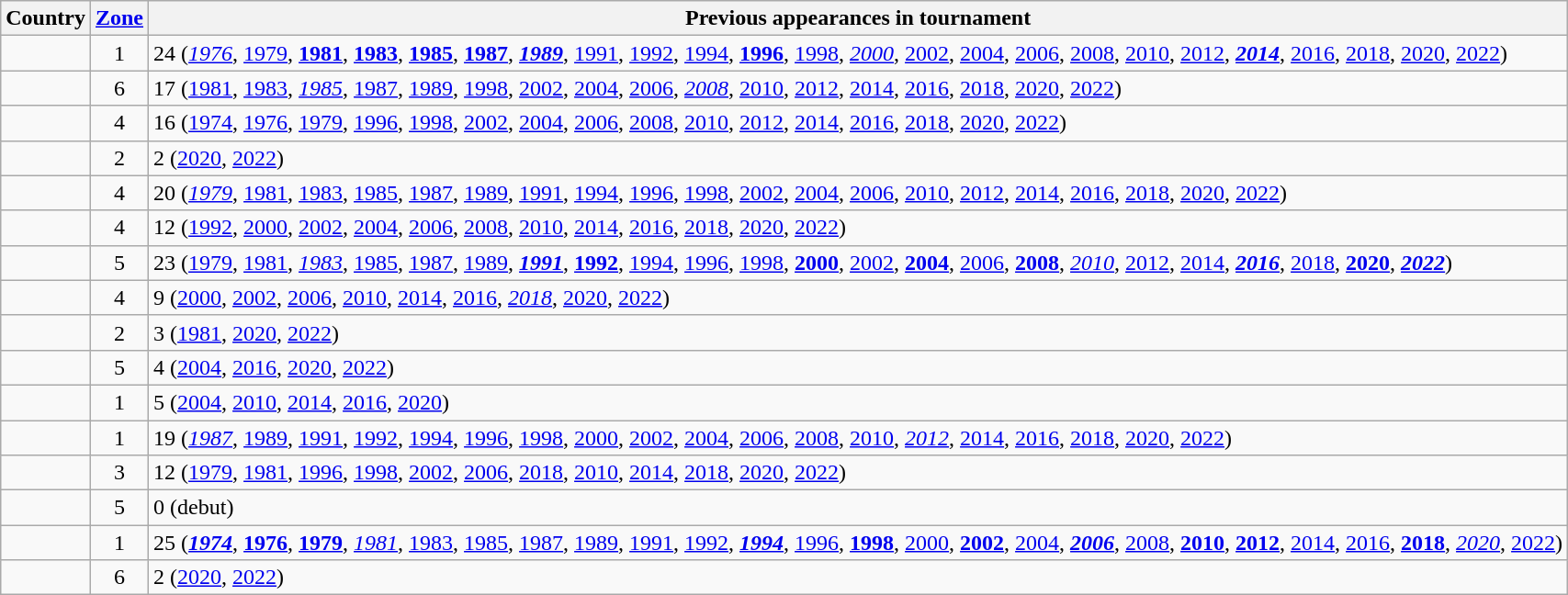<table class="wikitable sortable">
<tr>
<th scope="col">Country</th>
<th scope="col"><a href='#'>Zone</a></th>
<th scope="col">Previous appearances in tournament</th>
</tr>
<tr>
<td></td>
<td align="center">1</td>
<td>24 (<a href='#'><em>1976</em></a>, <a href='#'>1979</a>, <a href='#'><strong>1981</strong></a>, <a href='#'><strong>1983</strong></a>, <a href='#'><strong>1985</strong></a>, <a href='#'><strong>1987</strong></a>, <a href='#'><strong><em>1989</em></strong></a>, <a href='#'>1991</a>, <a href='#'>1992</a>, <a href='#'>1994</a>, <a href='#'><strong>1996</strong></a>, <a href='#'>1998</a>, <a href='#'><em>2000</em></a>, <a href='#'>2002</a>, <a href='#'>2004</a>, <a href='#'>2006</a>, <a href='#'>2008</a>, <a href='#'>2010</a>, <a href='#'>2012</a>, <a href='#'><strong><em>2014</em></strong></a>, <a href='#'>2016</a>, <a href='#'>2018</a>, <a href='#'>2020</a>, <a href='#'>2022</a>)</td>
</tr>
<tr>
<td></td>
<td align="center">6</td>
<td>17 (<a href='#'>1981</a>, <a href='#'>1983</a>, <em><a href='#'>1985</a></em>, <a href='#'>1987</a>, <a href='#'>1989</a>, <a href='#'>1998</a>, <a href='#'>2002</a>, <a href='#'>2004</a>, <a href='#'>2006</a>, <em><a href='#'>2008</a></em>, <a href='#'>2010</a>, <a href='#'>2012</a>, <a href='#'>2014</a>, <a href='#'>2016</a>, <a href='#'>2018</a>, <a href='#'>2020</a>, <a href='#'>2022</a>)</td>
</tr>
<tr>
<td></td>
<td align="center">4</td>
<td>16 (<a href='#'>1974</a>, <a href='#'>1976</a>, <a href='#'>1979</a>, <a href='#'>1996</a>, <a href='#'>1998</a>, <a href='#'>2002</a>, <a href='#'>2004</a>, <a href='#'>2006</a>, <a href='#'>2008</a>, <a href='#'>2010</a>, <a href='#'>2012</a>, <a href='#'>2014</a>, <a href='#'>2016</a>, <a href='#'>2018</a>, <a href='#'>2020</a>, <a href='#'>2022</a>)</td>
</tr>
<tr>
<td></td>
<td align="center">2</td>
<td>2 (<a href='#'>2020</a>, <a href='#'>2022</a>)</td>
</tr>
<tr>
<td></td>
<td align="center">4</td>
<td>20 (<a href='#'><em>1979</em></a>, <a href='#'>1981</a>, <a href='#'>1983</a>, <a href='#'>1985</a>, <a href='#'>1987</a>, <a href='#'>1989</a>, <a href='#'>1991</a>, <a href='#'>1994</a>, <a href='#'>1996</a>, <a href='#'>1998</a>, <a href='#'>2002</a>, <a href='#'>2004</a>, <a href='#'>2006</a>, <a href='#'>2010</a>, <a href='#'>2012</a>, <a href='#'>2014</a>, <a href='#'>2016</a>, <a href='#'>2018</a>, <a href='#'>2020</a>, <a href='#'>2022</a>)</td>
</tr>
<tr>
<td></td>
<td align="center">4</td>
<td>12 (<a href='#'>1992</a>, <a href='#'>2000</a>, <a href='#'>2002</a>, <a href='#'>2004</a>, <a href='#'>2006</a>, <a href='#'>2008</a>, <a href='#'>2010</a>, <a href='#'>2014</a>, <a href='#'>2016</a>, <a href='#'>2018</a>, <a href='#'>2020</a>, <a href='#'>2022</a>)</td>
</tr>
<tr>
<td></td>
<td align="center">5</td>
<td>23 (<a href='#'>1979</a>, <a href='#'>1981</a>, <em><a href='#'>1983</a></em>, <a href='#'>1985</a>, <a href='#'>1987</a>, <a href='#'>1989</a>, <strong><em><a href='#'>1991</a></em></strong>, <strong><a href='#'>1992</a></strong>, <a href='#'>1994</a>, <a href='#'>1996</a>, <a href='#'>1998</a>, <strong><a href='#'>2000</a></strong>, <a href='#'>2002</a>, <strong><a href='#'>2004</a></strong>, <a href='#'>2006</a>, <strong><a href='#'>2008</a></strong>, <em><a href='#'>2010</a></em>, <a href='#'>2012</a>, <a href='#'>2014</a>, <strong><em><a href='#'>2016</a></em></strong>, <a href='#'>2018</a>, <strong><a href='#'>2020</a></strong>, <strong><em><a href='#'>2022</a></em></strong>)</td>
</tr>
<tr>
<td></td>
<td align="center">4</td>
<td>9 (<a href='#'>2000</a>, <a href='#'>2002</a>, <a href='#'>2006</a>, <a href='#'>2010</a>, <a href='#'>2014</a>, <a href='#'>2016</a>, <em><a href='#'>2018</a></em>, <a href='#'>2020</a>, <a href='#'>2022</a>)</td>
</tr>
<tr>
<td></td>
<td align="center">2</td>
<td>3 (<a href='#'>1981</a>, <a href='#'>2020</a>, <a href='#'>2022</a>)</td>
</tr>
<tr>
<td></td>
<td align="center">5</td>
<td>4 (<a href='#'>2004</a>, <a href='#'>2016</a>, <a href='#'>2020</a>, <a href='#'>2022</a>)</td>
</tr>
<tr>
<td></td>
<td align="center">1</td>
<td>5 (<a href='#'>2004</a>, <a href='#'>2010</a>, <a href='#'>2014</a>, <a href='#'>2016</a>, <a href='#'>2020</a>)</td>
</tr>
<tr>
<td></td>
<td align="center">1</td>
<td>19 (<em><a href='#'>1987</a></em>, <a href='#'>1989</a>, <a href='#'>1991</a>, <a href='#'>1992</a>, <a href='#'>1994</a>, <a href='#'>1996</a>, <a href='#'>1998</a>, <a href='#'>2000</a>, <a href='#'>2002</a>, <a href='#'>2004</a>, <a href='#'>2006</a>, <a href='#'>2008</a>, <a href='#'>2010</a>, <em><a href='#'>2012</a></em>, <a href='#'>2014</a>, <a href='#'>2016</a>, <a href='#'>2018</a>, <a href='#'>2020</a>, <a href='#'>2022</a>)</td>
</tr>
<tr>
<td></td>
<td align="center">3</td>
<td>12 (<a href='#'>1979</a>, <a href='#'>1981</a>, <a href='#'>1996</a>, <a href='#'>1998</a>, <a href='#'>2002</a>, <a href='#'>2006</a>, <a href='#'>2018</a>, <a href='#'>2010</a>, <a href='#'>2014</a>, <a href='#'>2018</a>, <a href='#'>2020</a>, <a href='#'>2022</a>)</td>
</tr>
<tr>
<td></td>
<td align="center">5</td>
<td>0 (debut)</td>
</tr>
<tr>
<td></td>
<td align="center">1</td>
<td>25 (<strong><em><a href='#'>1974</a></em></strong>, <strong><a href='#'>1976</a></strong>, <strong><a href='#'>1979</a></strong>, <em><a href='#'>1981</a></em>, <a href='#'>1983</a>, <a href='#'>1985</a>, <a href='#'>1987</a>, <a href='#'>1989</a>, <a href='#'>1991</a>, <a href='#'>1992</a>, <strong><em><a href='#'>1994</a></em></strong>, <a href='#'>1996</a>, <strong><a href='#'>1998</a></strong>, <a href='#'>2000</a>, <strong><a href='#'>2002</a></strong>, <a href='#'>2004</a>, <strong><em><a href='#'>2006</a></em></strong>, <a href='#'>2008</a>, <strong><a href='#'>2010</a></strong>, <strong><a href='#'>2012</a></strong>, <a href='#'>2014</a>, <a href='#'>2016</a>, <strong><a href='#'>2018</a></strong>, <em><a href='#'>2020</a></em>, <a href='#'>2022</a>)</td>
</tr>
<tr>
<td></td>
<td align="center">6</td>
<td>2 (<a href='#'>2020</a>, <a href='#'>2022</a>)</td>
</tr>
</table>
